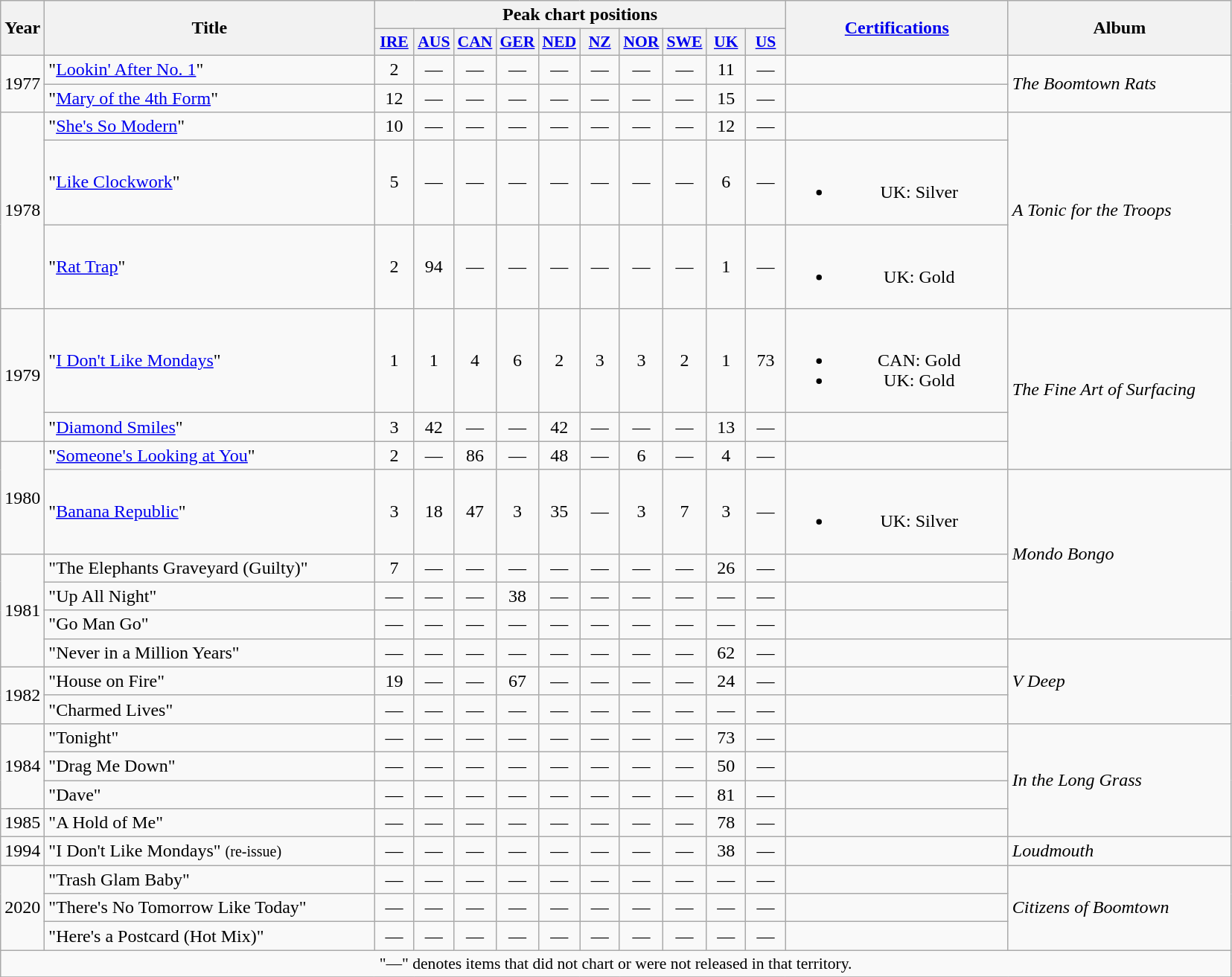<table class="wikitable" style="text-align:center;">
<tr>
<th rowspan="2" style="width:2em;">Year</th>
<th rowspan="2" style="width:18em;">Title</th>
<th colspan="10">Peak chart positions</th>
<th rowspan="2" style="width:12em;"><a href='#'>Certifications</a></th>
<th rowspan="2" style="width:12em;">Album</th>
</tr>
<tr>
<th style="width:2em;font-size:90%;"><a href='#'>IRE</a><br></th>
<th style="width:2em;font-size:90%;"><a href='#'>AUS</a><br></th>
<th style="width:2em;font-size:90%;"><a href='#'>CAN</a><br></th>
<th style="width:2em;font-size:90%;"><a href='#'>GER</a><br></th>
<th style="width:2em;font-size:90%;"><a href='#'>NED</a><br></th>
<th style="width:2em;font-size:90%;"><a href='#'>NZ</a><br></th>
<th style="width:2em;font-size:90%;"><a href='#'>NOR</a><br></th>
<th style="width:2em;font-size:90%;"><a href='#'>SWE</a><br></th>
<th style="width:2em;font-size:90%;"><a href='#'>UK</a><br></th>
<th style="width:2em;font-size:90%;"><a href='#'>US</a><br></th>
</tr>
<tr>
<td rowspan="2">1977</td>
<td style="text-align:left;">"<a href='#'>Lookin' After No. 1</a>"</td>
<td>2</td>
<td>—</td>
<td>—</td>
<td>—</td>
<td>—</td>
<td>—</td>
<td>—</td>
<td>—</td>
<td>11</td>
<td>—</td>
<td></td>
<td style="text-align:left;" rowspan="2"><em>The Boomtown Rats</em></td>
</tr>
<tr>
<td style="text-align:left;">"<a href='#'>Mary of the 4th Form</a>"</td>
<td>12</td>
<td>—</td>
<td>—</td>
<td>—</td>
<td>—</td>
<td>—</td>
<td>—</td>
<td>—</td>
<td>15</td>
<td>—</td>
<td></td>
</tr>
<tr>
<td rowspan="3">1978</td>
<td style="text-align:left;">"<a href='#'>She's So Modern</a>"</td>
<td>10</td>
<td>—</td>
<td>—</td>
<td>—</td>
<td>—</td>
<td>—</td>
<td>—</td>
<td>—</td>
<td>12</td>
<td>—</td>
<td></td>
<td style="text-align:left;" rowspan="3"><em>A Tonic for the Troops</em></td>
</tr>
<tr>
<td style="text-align:left;">"<a href='#'>Like Clockwork</a>"</td>
<td>5</td>
<td>—</td>
<td>—</td>
<td>—</td>
<td>—</td>
<td>—</td>
<td>—</td>
<td>—</td>
<td>6</td>
<td>—</td>
<td><br><ul><li>UK: Silver</li></ul></td>
</tr>
<tr>
<td style="text-align:left;">"<a href='#'>Rat Trap</a>"</td>
<td>2</td>
<td>94</td>
<td>—</td>
<td>—</td>
<td>—</td>
<td>—</td>
<td>—</td>
<td>—</td>
<td>1</td>
<td>—</td>
<td><br><ul><li>UK: Gold</li></ul></td>
</tr>
<tr>
<td rowspan="2">1979</td>
<td style="text-align:left;">"<a href='#'>I Don't Like Mondays</a>"</td>
<td>1</td>
<td>1</td>
<td>4</td>
<td>6</td>
<td>2</td>
<td>3</td>
<td>3</td>
<td>2</td>
<td>1</td>
<td>73</td>
<td><br><ul><li>CAN: Gold</li><li>UK: Gold</li></ul></td>
<td style="text-align:left;" rowspan="3"><em>The Fine Art of Surfacing</em></td>
</tr>
<tr>
<td style="text-align:left;">"<a href='#'>Diamond Smiles</a>"</td>
<td>3</td>
<td>42</td>
<td>—</td>
<td>—</td>
<td>42</td>
<td>—</td>
<td>—</td>
<td>—</td>
<td>13</td>
<td>—</td>
<td></td>
</tr>
<tr>
<td rowspan="2">1980</td>
<td style="text-align:left;">"<a href='#'>Someone's Looking at You</a>"</td>
<td>2</td>
<td>—</td>
<td>86</td>
<td>—</td>
<td>48</td>
<td>—</td>
<td>6</td>
<td>—</td>
<td>4</td>
<td>—</td>
<td></td>
</tr>
<tr>
<td style="text-align:left;">"<a href='#'>Banana Republic</a>"</td>
<td>3</td>
<td>18</td>
<td>47</td>
<td>3</td>
<td>35</td>
<td>—</td>
<td>3</td>
<td>7</td>
<td>3</td>
<td>—</td>
<td><br><ul><li>UK: Silver</li></ul></td>
<td style="text-align:left;" rowspan="4"><em>Mondo Bongo</em></td>
</tr>
<tr>
<td rowspan="4">1981</td>
<td style="text-align:left;">"The Elephants Graveyard (Guilty)"</td>
<td>7</td>
<td>—</td>
<td>—</td>
<td>—</td>
<td>—</td>
<td>—</td>
<td>—</td>
<td>—</td>
<td>26</td>
<td>—</td>
<td></td>
</tr>
<tr>
<td style="text-align:left;">"Up All Night"</td>
<td>—</td>
<td>—</td>
<td>—</td>
<td>38</td>
<td>—</td>
<td>—</td>
<td>—</td>
<td>—</td>
<td>—</td>
<td>—</td>
<td></td>
</tr>
<tr>
<td style="text-align:left;">"Go Man Go"</td>
<td>—</td>
<td>—</td>
<td>—</td>
<td>—</td>
<td>—</td>
<td>—</td>
<td>—</td>
<td>—</td>
<td>—</td>
<td>—</td>
<td></td>
</tr>
<tr>
<td style="text-align:left;">"Never in a Million Years"</td>
<td>—</td>
<td>—</td>
<td>—</td>
<td>—</td>
<td>—</td>
<td>—</td>
<td>—</td>
<td>—</td>
<td>62</td>
<td>—</td>
<td></td>
<td style="text-align:left;" rowspan="3"><em>V Deep</em></td>
</tr>
<tr>
<td rowspan="2">1982</td>
<td style="text-align:left;">"House on Fire"</td>
<td>19</td>
<td>—</td>
<td>—</td>
<td>67</td>
<td>—</td>
<td>—</td>
<td>—</td>
<td>—</td>
<td>24</td>
<td>—</td>
<td></td>
</tr>
<tr>
<td style="text-align:left;">"Charmed Lives"</td>
<td>—</td>
<td>—</td>
<td>—</td>
<td>—</td>
<td>—</td>
<td>—</td>
<td>—</td>
<td>—</td>
<td>—</td>
<td>—</td>
<td></td>
</tr>
<tr>
<td rowspan="3">1984</td>
<td style="text-align:left;">"Tonight"</td>
<td>—</td>
<td>—</td>
<td>—</td>
<td>—</td>
<td>—</td>
<td>—</td>
<td>—</td>
<td>—</td>
<td>73</td>
<td>—</td>
<td></td>
<td style="text-align:left;" rowspan="4"><em>In the Long Grass</em></td>
</tr>
<tr>
<td style="text-align:left;">"Drag Me Down"</td>
<td>—</td>
<td>—</td>
<td>—</td>
<td>—</td>
<td>—</td>
<td>—</td>
<td>—</td>
<td>—</td>
<td>50</td>
<td>—</td>
<td></td>
</tr>
<tr>
<td style="text-align:left;">"Dave"</td>
<td>—</td>
<td>—</td>
<td>—</td>
<td>—</td>
<td>—</td>
<td>—</td>
<td>—</td>
<td>—</td>
<td>81</td>
<td>—</td>
<td></td>
</tr>
<tr>
<td>1985</td>
<td style="text-align:left;">"A Hold of Me"</td>
<td>—</td>
<td>—</td>
<td>—</td>
<td>—</td>
<td>—</td>
<td>—</td>
<td>—</td>
<td>—</td>
<td>78</td>
<td>—</td>
<td></td>
</tr>
<tr>
<td>1994</td>
<td style="text-align:left;">"I Don't Like Mondays" <small>(re-issue)</small></td>
<td>—</td>
<td>—</td>
<td>—</td>
<td>—</td>
<td>—</td>
<td>—</td>
<td>—</td>
<td>—</td>
<td>38</td>
<td>—</td>
<td></td>
<td style="text-align:left;"><em>Loudmouth</em></td>
</tr>
<tr>
<td rowspan="3">2020</td>
<td style="text-align:left;">"Trash Glam Baby"</td>
<td>—</td>
<td>—</td>
<td>—</td>
<td>—</td>
<td>—</td>
<td>—</td>
<td>—</td>
<td>—</td>
<td>—</td>
<td>—</td>
<td></td>
<td style="text-align:left;" rowspan="3"><em>Citizens of Boomtown</em></td>
</tr>
<tr>
<td style="text-align:left;">"There's No Tomorrow Like Today"</td>
<td>—</td>
<td>—</td>
<td>—</td>
<td>—</td>
<td>—</td>
<td>—</td>
<td>—</td>
<td>—</td>
<td>—</td>
<td>—</td>
<td></td>
</tr>
<tr>
<td style="text-align:left;">"Here's a Postcard (Hot Mix)"</td>
<td>—</td>
<td>—</td>
<td>—</td>
<td>—</td>
<td>—</td>
<td>—</td>
<td>—</td>
<td>—</td>
<td>—</td>
<td>—</td>
<td></td>
</tr>
<tr>
<td colspan="15" style="font-size:90%">"—" denotes items that did not chart or were not released in that territory.</td>
</tr>
<tr>
</tr>
</table>
